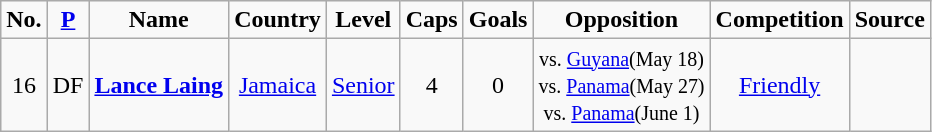<table class="wikitable" style="text-align: center;">
<tr>
<td><strong>No.</strong></td>
<td><strong><a href='#'>P</a></strong></td>
<td><strong>Name</strong></td>
<td><strong>Country</strong></td>
<td><strong>Level</strong></td>
<td><strong>Caps</strong></td>
<td><strong>Goals</strong></td>
<td><strong>Opposition</strong></td>
<td><strong>Competition</strong></td>
<td><strong>Source</strong></td>
</tr>
<tr>
<td>16</td>
<td>DF</td>
<td><strong><a href='#'>Lance Laing</a></strong></td>
<td><a href='#'>Jamaica</a></td>
<td><a href='#'>Senior</a></td>
<td>4</td>
<td>0</td>
<td><small>vs. <a href='#'>Guyana</a>(May 18)<br>vs. <a href='#'>Panama</a>(May 27)<br>vs. <a href='#'>Panama</a>(June 1)</small></td>
<td><a href='#'>Friendly</a></td>
<td></td>
</tr>
</table>
